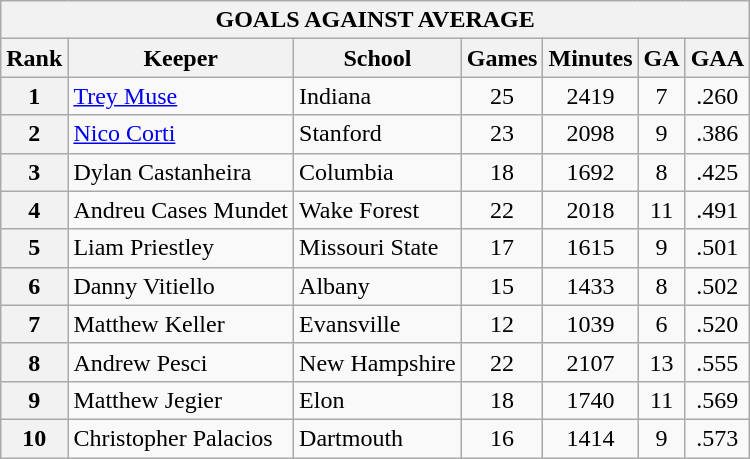<table class="wikitable">
<tr>
<th colspan=7>GOALS AGAINST AVERAGE</th>
</tr>
<tr>
<th>Rank</th>
<th>Keeper</th>
<th>School</th>
<th>Games</th>
<th>Minutes</th>
<th>GA</th>
<th>GAA</th>
</tr>
<tr>
<th>1</th>
<td><a href='#'>Trey Muse</a></td>
<td>Indiana</td>
<td style="text-align:center;">25</td>
<td style="text-align:center;">2419</td>
<td style="text-align:center;">7</td>
<td style="text-align:center;">.260</td>
</tr>
<tr>
<th>2</th>
<td><a href='#'>Nico Corti</a></td>
<td>Stanford</td>
<td style="text-align:center;">23</td>
<td style="text-align:center;">2098</td>
<td style="text-align:center;">9</td>
<td style="text-align:center;">.386</td>
</tr>
<tr>
<th>3</th>
<td>Dylan Castanheira</td>
<td>Columbia</td>
<td style="text-align:center;">18</td>
<td style="text-align:center;">1692</td>
<td style="text-align:center;">8</td>
<td style="text-align:center;">.425</td>
</tr>
<tr>
<th>4</th>
<td>Andreu Cases Mundet</td>
<td>Wake Forest</td>
<td style="text-align:center;">22</td>
<td style="text-align:center;">2018</td>
<td style="text-align:center;">11</td>
<td style="text-align:center;">.491</td>
</tr>
<tr>
<th>5</th>
<td>Liam Priestley</td>
<td>Missouri State</td>
<td style="text-align:center;">17</td>
<td style="text-align:center;">1615</td>
<td style="text-align:center;">9</td>
<td style="text-align:center;">.501</td>
</tr>
<tr>
<th>6</th>
<td>Danny Vitiello</td>
<td>Albany</td>
<td style="text-align:center;">15</td>
<td style="text-align:center;">1433</td>
<td style="text-align:center;">8</td>
<td style="text-align:center;">.502</td>
</tr>
<tr>
<th>7</th>
<td>Matthew Keller</td>
<td>Evansville</td>
<td style="text-align:center;">12</td>
<td style="text-align:center;">1039</td>
<td style="text-align:center;">6</td>
<td style="text-align:center;">.520</td>
</tr>
<tr>
<th>8</th>
<td>Andrew Pesci</td>
<td>New Hampshire</td>
<td style="text-align:center;">22</td>
<td style="text-align:center;">2107</td>
<td style="text-align:center;">13</td>
<td style="text-align:center;">.555</td>
</tr>
<tr>
<th>9</th>
<td>Matthew Jegier</td>
<td>Elon</td>
<td style="text-align:center;">18</td>
<td style="text-align:center;">1740</td>
<td style="text-align:center;">11</td>
<td style="text-align:center;">.569</td>
</tr>
<tr>
<th>10</th>
<td>Christopher Palacios</td>
<td>Dartmouth</td>
<td style="text-align:center;">16</td>
<td style="text-align:center;">1414</td>
<td style="text-align:center;">9</td>
<td style="text-align:center;">.573</td>
</tr>
</table>
